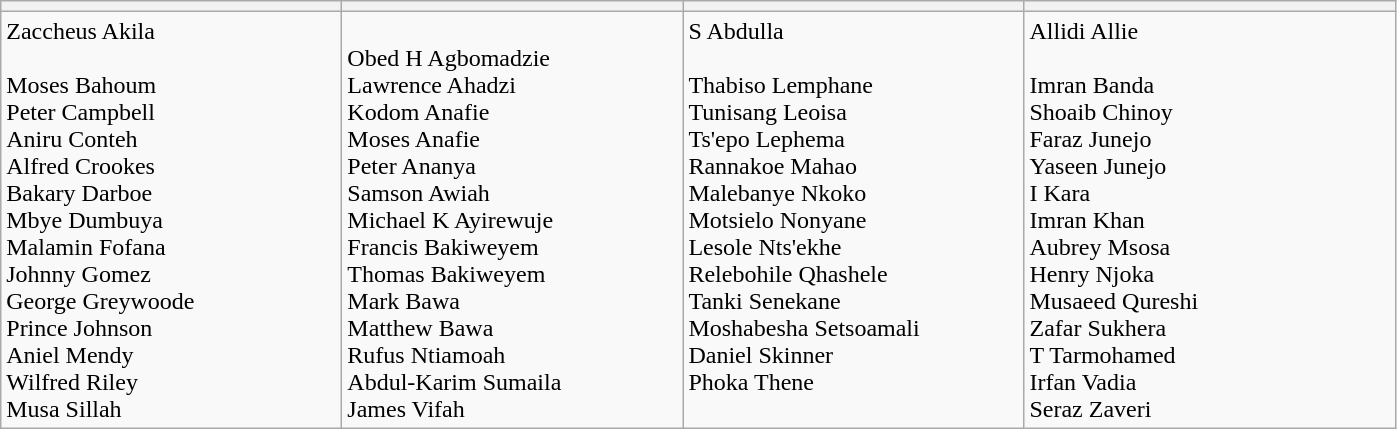<table class="wikitable">
<tr>
<th width=220></th>
<th width=220></th>
<th width=220></th>
<th width=240></th>
</tr>
<tr>
<td valign=top>Zaccheus Akila<br><br>Moses Bahoum<br>
Peter Campbell<br>
Aniru Conteh<br>
Alfred Crookes<br>
Bakary Darboe<br>
Mbye Dumbuya<br>
Malamin Fofana<br>
Johnny Gomez<br>
George Greywoode<br>
Prince Johnson<br>
Aniel Mendy<br>
Wilfred Riley<br>
Musa Sillah</td>
<td valign=top><br>Obed H Agbomadzie<br>
Lawrence Ahadzi<br>
Kodom Anafie<br>
Moses Anafie<br>
Peter Ananya<br>
Samson Awiah<br>
Michael K Ayirewuje<br>
Francis Bakiweyem<br>
Thomas Bakiweyem<br>
Mark Bawa<br>
Matthew Bawa<br>
Rufus Ntiamoah<br>
Abdul-Karim Sumaila<br>
James Vifah</td>
<td valign=top>S Abdulla<br><br>Thabiso Lemphane<br>
Tunisang Leoisa<br>
Ts'epo Lephema<br>
Rannakoe Mahao<br>
Malebanye Nkoko<br>
Motsielo Nonyane<br>
Lesole Nts'ekhe<br>
Relebohile Qhashele<br>
Tanki Senekane<br>
Moshabesha Setsoamali<br>
Daniel Skinner<br>
Phoka Thene</td>
<td valign=top>Allidi Allie<br><br>Imran Banda<br>
Shoaib Chinoy<br>
Faraz Junejo<br>
Yaseen Junejo<br>
I Kara<br>
Imran Khan<br>
Aubrey Msosa<br>
Henry Njoka<br>
Musaeed Qureshi<br>
Zafar Sukhera<br>
T Tarmohamed<br>
Irfan Vadia<br>
Seraz Zaveri<br></td>
</tr>
</table>
